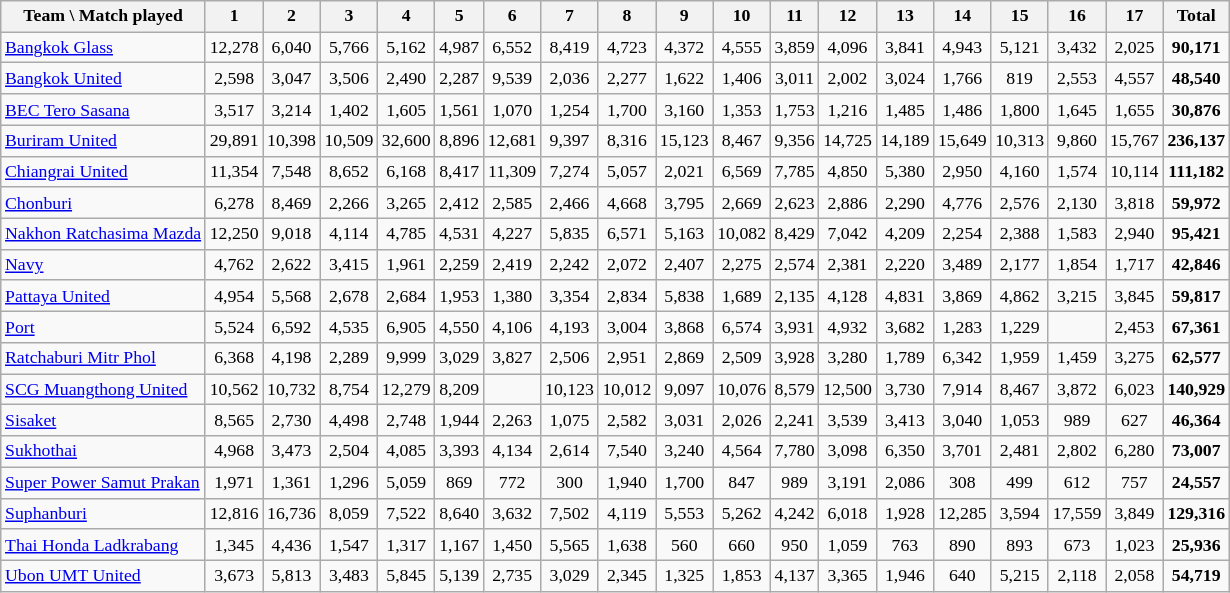<table class="wikitable sortable" style="font-size: 74%; text-align:center;">
<tr>
<th>Team \ Match played</th>
<th align=center>1</th>
<th align=center>2</th>
<th align=center>3</th>
<th align=center>4</th>
<th align=center>5</th>
<th align=center>6</th>
<th align=center>7</th>
<th align=center>8</th>
<th align=center>9</th>
<th align=center>10</th>
<th align=center>11</th>
<th align=center>12</th>
<th align=center>13</th>
<th align=center>14</th>
<th align=center>15</th>
<th align=center>16</th>
<th align=center>17</th>
<th align=center>Total</th>
</tr>
<tr align=center>
<td align=left><a href='#'>Bangkok Glass</a></td>
<td>12,278</td>
<td>6,040</td>
<td>5,766</td>
<td>5,162</td>
<td>4,987</td>
<td>6,552</td>
<td>8,419</td>
<td>4,723</td>
<td>4,372</td>
<td>4,555</td>
<td>3,859</td>
<td>4,096</td>
<td>3,841</td>
<td>4,943</td>
<td>5,121</td>
<td>3,432</td>
<td>2,025</td>
<td><strong>90,171</strong></td>
</tr>
<tr align=center>
<td align=left><a href='#'>Bangkok United</a></td>
<td>2,598</td>
<td>3,047</td>
<td>3,506</td>
<td>2,490</td>
<td>2,287</td>
<td>9,539</td>
<td>2,036</td>
<td>2,277</td>
<td>1,622</td>
<td>1,406</td>
<td>3,011</td>
<td>2,002</td>
<td>3,024</td>
<td>1,766</td>
<td>819</td>
<td>2,553</td>
<td>4,557</td>
<td><strong>48,540</strong></td>
</tr>
<tr align=center>
<td align=left><a href='#'>BEC Tero Sasana</a></td>
<td>3,517</td>
<td>3,214</td>
<td>1,402</td>
<td>1,605</td>
<td>1,561</td>
<td>1,070</td>
<td>1,254</td>
<td>1,700</td>
<td>3,160</td>
<td>1,353</td>
<td>1,753</td>
<td>1,216</td>
<td>1,485</td>
<td>1,486</td>
<td>1,800</td>
<td>1,645</td>
<td>1,655</td>
<td><strong>30,876</strong></td>
</tr>
<tr align=center>
<td align=left><a href='#'>Buriram United</a></td>
<td>29,891</td>
<td>10,398</td>
<td>10,509</td>
<td>32,600</td>
<td>8,896</td>
<td>12,681</td>
<td>9,397</td>
<td>8,316</td>
<td>15,123</td>
<td>8,467</td>
<td>9,356</td>
<td>14,725</td>
<td>14,189</td>
<td>15,649</td>
<td>10,313</td>
<td>9,860</td>
<td>15,767</td>
<td><strong>236,137</strong></td>
</tr>
<tr align=center>
<td align=left><a href='#'>Chiangrai United</a></td>
<td>11,354</td>
<td>7,548</td>
<td>8,652</td>
<td>6,168</td>
<td>8,417</td>
<td>11,309</td>
<td>7,274</td>
<td>5,057</td>
<td>2,021</td>
<td>6,569</td>
<td>7,785</td>
<td>4,850</td>
<td>5,380</td>
<td>2,950</td>
<td>4,160</td>
<td>1,574</td>
<td>10,114</td>
<td><strong>111,182</strong></td>
</tr>
<tr align=center>
<td align=left><a href='#'>Chonburi</a></td>
<td>6,278</td>
<td>8,469</td>
<td>2,266</td>
<td>3,265</td>
<td>2,412</td>
<td>2,585</td>
<td>2,466</td>
<td>4,668</td>
<td>3,795</td>
<td>2,669</td>
<td>2,623</td>
<td>2,886</td>
<td>2,290</td>
<td>4,776</td>
<td>2,576</td>
<td>2,130</td>
<td>3,818</td>
<td><strong>59,972</strong></td>
</tr>
<tr align=center>
<td align=left><a href='#'>Nakhon Ratchasima Mazda</a></td>
<td>12,250</td>
<td>9,018</td>
<td>4,114</td>
<td>4,785</td>
<td>4,531</td>
<td>4,227</td>
<td>5,835</td>
<td>6,571</td>
<td>5,163</td>
<td>10,082</td>
<td>8,429</td>
<td>7,042</td>
<td>4,209</td>
<td>2,254</td>
<td>2,388</td>
<td>1,583</td>
<td>2,940</td>
<td><strong>95,421</strong></td>
</tr>
<tr align=center>
<td align=left><a href='#'>Navy</a></td>
<td>4,762</td>
<td>2,622</td>
<td>3,415</td>
<td>1,961</td>
<td>2,259</td>
<td>2,419</td>
<td>2,242</td>
<td>2,072</td>
<td>2,407</td>
<td>2,275</td>
<td>2,574</td>
<td>2,381</td>
<td>2,220</td>
<td>3,489</td>
<td>2,177</td>
<td>1,854</td>
<td>1,717</td>
<td><strong>42,846</strong></td>
</tr>
<tr align=center>
<td align=left><a href='#'>Pattaya United</a></td>
<td>4,954</td>
<td>5,568</td>
<td>2,678</td>
<td>2,684</td>
<td>1,953</td>
<td>1,380</td>
<td>3,354</td>
<td>2,834</td>
<td>5,838</td>
<td>1,689</td>
<td>2,135</td>
<td>4,128</td>
<td>4,831</td>
<td>3,869</td>
<td>4,862</td>
<td>3,215</td>
<td>3,845</td>
<td><strong>59,817</strong></td>
</tr>
<tr align=center>
<td align=left><a href='#'>Port</a></td>
<td>5,524</td>
<td>6,592</td>
<td>4,535</td>
<td>6,905</td>
<td>4,550</td>
<td>4,106</td>
<td>4,193</td>
<td>3,004</td>
<td>3,868</td>
<td>6,574</td>
<td>3,931</td>
<td>4,932</td>
<td>3,682</td>
<td>1,283</td>
<td>1,229</td>
<td></td>
<td>2,453</td>
<td><strong>67,361</strong></td>
</tr>
<tr align=center>
<td align=left><a href='#'>Ratchaburi Mitr Phol</a></td>
<td>6,368</td>
<td>4,198</td>
<td>2,289</td>
<td>9,999</td>
<td>3,029</td>
<td>3,827</td>
<td>2,506</td>
<td>2,951</td>
<td>2,869</td>
<td>2,509</td>
<td>3,928</td>
<td>3,280</td>
<td>1,789</td>
<td>6,342</td>
<td>1,959</td>
<td>1,459</td>
<td>3,275</td>
<td><strong>62,577</strong></td>
</tr>
<tr align=center>
<td align=left><a href='#'>SCG Muangthong United</a></td>
<td>10,562</td>
<td>10,732</td>
<td>8,754</td>
<td>12,279</td>
<td>8,209</td>
<td></td>
<td>10,123</td>
<td>10,012</td>
<td>9,097</td>
<td>10,076</td>
<td>8,579</td>
<td>12,500</td>
<td>3,730</td>
<td>7,914</td>
<td>8,467</td>
<td>3,872</td>
<td>6,023</td>
<td><strong>140,929</strong></td>
</tr>
<tr align=center>
<td align=left><a href='#'>Sisaket</a></td>
<td>8,565</td>
<td>2,730</td>
<td>4,498</td>
<td>2,748</td>
<td>1,944</td>
<td>2,263</td>
<td>1,075</td>
<td>2,582</td>
<td>3,031</td>
<td>2,026</td>
<td>2,241</td>
<td>3,539</td>
<td>3,413</td>
<td>3,040</td>
<td>1,053</td>
<td>989</td>
<td>627</td>
<td><strong>46,364</strong></td>
</tr>
<tr align=center>
<td align=left><a href='#'>Sukhothai</a></td>
<td>4,968</td>
<td>3,473</td>
<td>2,504</td>
<td>4,085</td>
<td>3,393</td>
<td>4,134</td>
<td>2,614</td>
<td>7,540</td>
<td>3,240</td>
<td>4,564</td>
<td>7,780</td>
<td>3,098</td>
<td>6,350</td>
<td>3,701</td>
<td>2,481</td>
<td>2,802</td>
<td>6,280</td>
<td><strong>73,007</strong></td>
</tr>
<tr align=center>
<td align=left><a href='#'>Super Power Samut Prakan</a></td>
<td>1,971</td>
<td>1,361</td>
<td>1,296</td>
<td>5,059</td>
<td>869</td>
<td>772</td>
<td>300</td>
<td>1,940</td>
<td>1,700</td>
<td>847</td>
<td>989</td>
<td>3,191</td>
<td>2,086</td>
<td>308</td>
<td>499</td>
<td>612</td>
<td>757</td>
<td><strong>24,557</strong></td>
</tr>
<tr align=center>
<td align=left><a href='#'>Suphanburi</a></td>
<td>12,816</td>
<td>16,736</td>
<td>8,059</td>
<td>7,522</td>
<td>8,640</td>
<td>3,632</td>
<td>7,502</td>
<td>4,119</td>
<td>5,553</td>
<td>5,262</td>
<td>4,242</td>
<td>6,018</td>
<td>1,928</td>
<td>12,285</td>
<td>3,594</td>
<td>17,559</td>
<td>3,849</td>
<td><strong>129,316</strong></td>
</tr>
<tr align=center>
<td align=left><a href='#'>Thai Honda Ladkrabang</a></td>
<td>1,345</td>
<td>4,436</td>
<td>1,547</td>
<td>1,317</td>
<td>1,167</td>
<td>1,450</td>
<td>5,565</td>
<td>1,638</td>
<td>560</td>
<td>660</td>
<td>950</td>
<td>1,059</td>
<td>763</td>
<td>890</td>
<td>893</td>
<td>673</td>
<td>1,023</td>
<td><strong>25,936</strong></td>
</tr>
<tr align=center>
<td align=left><a href='#'>Ubon UMT United</a></td>
<td>3,673</td>
<td>5,813</td>
<td>3,483</td>
<td>5,845</td>
<td>5,139</td>
<td>2,735</td>
<td>3,029</td>
<td>2,345</td>
<td>1,325</td>
<td>1,853</td>
<td>4,137</td>
<td>3,365</td>
<td>1,946</td>
<td>640</td>
<td>5,215</td>
<td>2,118</td>
<td>2,058</td>
<td><strong>54,719</strong></td>
</tr>
</table>
